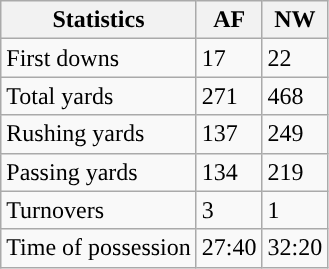<table class="wikitable" style="float: left;">
<tr>
<th>Statistics</th>
<th>AF</th>
<th>NW</th>
</tr>
<tr>
<td>First downs</td>
<td>17</td>
<td>22</td>
</tr>
<tr>
<td>Total yards</td>
<td>271</td>
<td>468</td>
</tr>
<tr>
<td>Rushing yards</td>
<td>137</td>
<td>249</td>
</tr>
<tr>
<td>Passing yards</td>
<td>134</td>
<td>219</td>
</tr>
<tr>
<td>Turnovers</td>
<td>3</td>
<td>1</td>
</tr>
<tr>
<td>Time of possession</td>
<td>27:40</td>
<td>32:20</td>
</tr>
</table>
